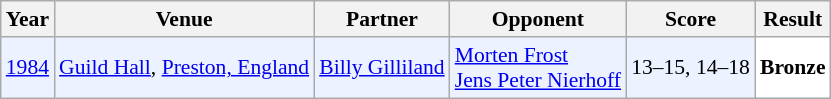<table class="sortable wikitable" style="font-size: 90%;">
<tr>
<th>Year</th>
<th>Venue</th>
<th>Partner</th>
<th>Opponent</th>
<th>Score</th>
<th>Result</th>
</tr>
<tr style="background:#ECF2FF">
<td align="center"><a href='#'>1984</a></td>
<td align="left"><a href='#'>Guild Hall</a>, <a href='#'>Preston, England</a></td>
<td align="left"> <a href='#'>Billy Gilliland</a></td>
<td align="left"> <a href='#'>Morten Frost</a> <br>  <a href='#'>Jens Peter Nierhoff</a></td>
<td align="left">13–15, 14–18</td>
<td style="text-align:left; background:white"> <strong>Bronze</strong></td>
</tr>
</table>
